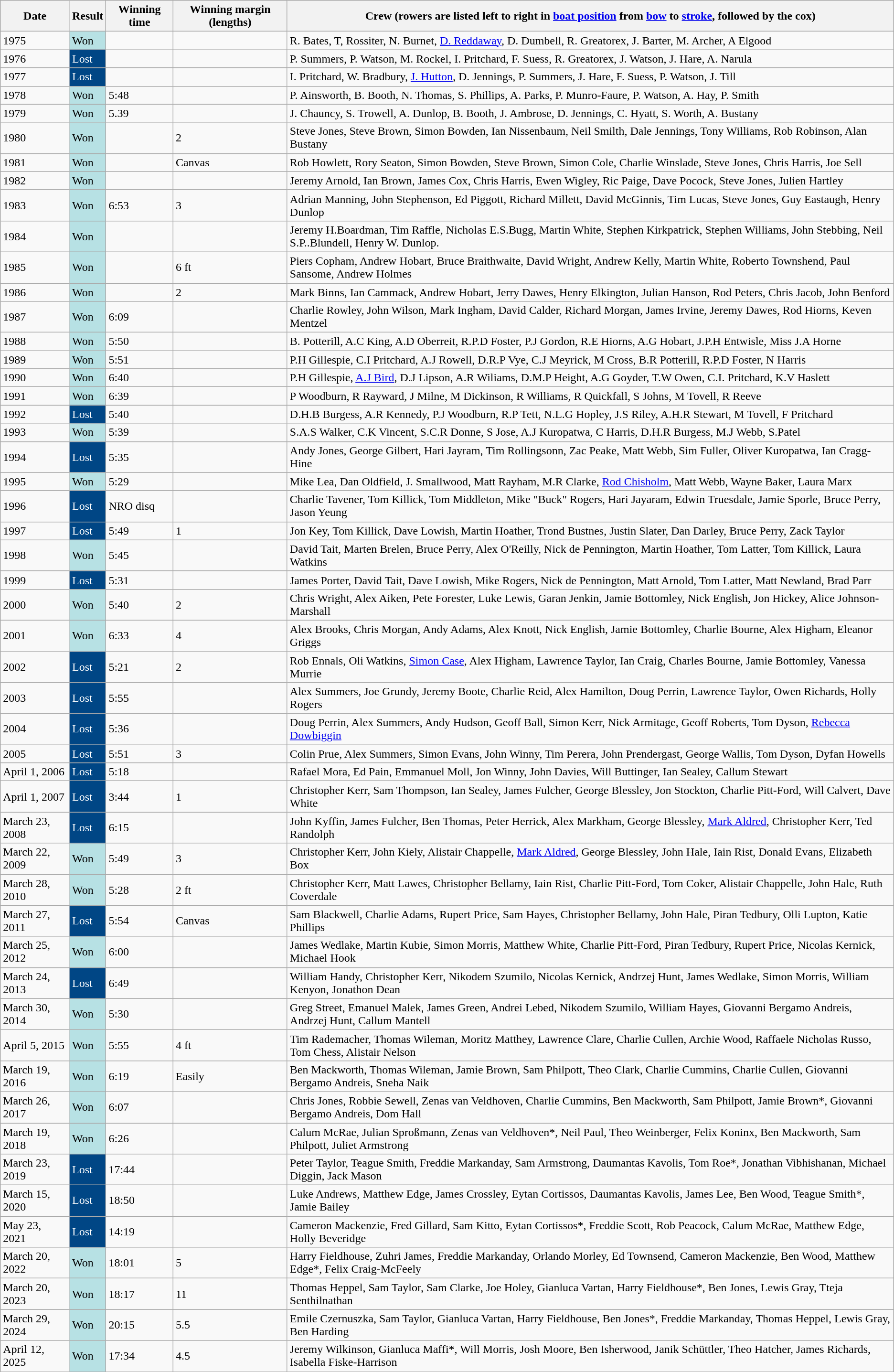<table class="wikitable">
<tr>
<th>Date</th>
<th>Result</th>
<th>Winning time</th>
<th>Winning margin (lengths)</th>
<th>Crew (rowers are listed left to right in <a href='#'>boat position</a> from <a href='#'>bow</a> to <a href='#'>stroke</a>, followed by the cox)</th>
</tr>
<tr>
<td>1975</td>
<td style="background:#B7E1E4; color:#000;">Won</td>
<td></td>
<td></td>
<td>R. Bates, T, Rossiter, N. Burnet, <a href='#'>D. Reddaway</a>, D. Dumbell, R. Greatorex, J. Barter, M. Archer, A Elgood</td>
</tr>
<tr>
<td>1976</td>
<td style="background:#004685; color:#FFF;">Lost</td>
<td></td>
<td></td>
<td>P. Summers, P. Watson, M. Rockel, I. Pritchard, F. Suess, R. Greatorex, J. Watson, J. Hare, A. Narula</td>
</tr>
<tr>
<td>1977</td>
<td style="background:#004685; color:#FFF;">Lost</td>
<td></td>
<td></td>
<td>I. Pritchard, W. Bradbury, <a href='#'>J. Hutton</a>, D. Jennings, P. Summers, J. Hare, F. Suess, P. Watson, J. Till</td>
</tr>
<tr>
<td>1978</td>
<td style="background:#B7E1E4; color:#000;">Won</td>
<td>5:48</td>
<td></td>
<td>P. Ainsworth, B. Booth, N. Thomas, S. Phillips, A. Parks, P. Munro-Faure, P. Watson, A. Hay, P. Smith</td>
</tr>
<tr>
<td>1979</td>
<td style="background:#B7E1E4; color:#000;">Won</td>
<td>5.39</td>
<td></td>
<td>J. Chauncy, S. Trowell, A. Dunlop, B. Booth, J. Ambrose, D. Jennings, C. Hyatt, S. Worth, A. Bustany</td>
</tr>
<tr>
<td>1980</td>
<td style="background:#B7E1E4; color:#000;">Won</td>
<td></td>
<td>2</td>
<td>Steve Jones, Steve Brown, Simon Bowden, Ian Nissenbaum, Neil Smilth, Dale Jennings, Tony Williams, Rob Robinson, Alan Bustany</td>
</tr>
<tr>
<td>1981</td>
<td style="background:#B7E1E4; color:#000;">Won</td>
<td></td>
<td>Canvas</td>
<td>Rob Howlett, Rory Seaton, Simon Bowden, Steve Brown, Simon Cole, Charlie Winslade, Steve Jones, Chris Harris, Joe Sell</td>
</tr>
<tr>
<td>1982</td>
<td style="background:#B7E1E4; color:#000;">Won</td>
<td></td>
<td></td>
<td>Jeremy Arnold, Ian Brown, James Cox, Chris Harris, Ewen Wigley, Ric Paige, Dave Pocock, Steve Jones, Julien Hartley</td>
</tr>
<tr>
<td>1983</td>
<td style="background:#B7E1E4; color:#000;">Won</td>
<td>6:53</td>
<td>3</td>
<td>Adrian Manning, John Stephenson, Ed Piggott, Richard Millett, David McGinnis, Tim Lucas, Steve Jones, Guy Eastaugh, Henry Dunlop</td>
</tr>
<tr>
<td>1984</td>
<td style="background:#B7E1E4; color:#000;">Won</td>
<td></td>
<td></td>
<td>Jeremy H.Boardman, Tim Raffle, Nicholas E.S.Bugg, Martin White, Stephen Kirkpatrick, Stephen Williams, John Stebbing, Neil S.P..Blundell, Henry W. Dunlop.</td>
</tr>
<tr>
<td>1985</td>
<td style="background:#B7E1E4; color:#000;">Won</td>
<td></td>
<td>6 ft</td>
<td>Piers Copham, Andrew Hobart, Bruce Braithwaite, David Wright, Andrew Kelly, Martin White, Roberto Townshend, Paul Sansome, Andrew Holmes</td>
</tr>
<tr>
<td>1986</td>
<td style="background:#B7E1E4; color:#000;">Won</td>
<td></td>
<td>2</td>
<td>Mark Binns, Ian Cammack, Andrew Hobart, Jerry Dawes, Henry Elkington, Julian Hanson, Rod Peters, Chris Jacob, John Benford</td>
</tr>
<tr>
<td>1987</td>
<td style="background:#B7E1E4; color:#000;">Won</td>
<td>6:09</td>
<td></td>
<td>Charlie Rowley, John Wilson, Mark Ingham, David Calder, Richard Morgan, James Irvine, Jeremy Dawes, Rod Hiorns, Keven Mentzel</td>
</tr>
<tr>
<td>1988</td>
<td style="background:#B7E1E4; color:#000;">Won</td>
<td>5:50</td>
<td></td>
<td>B. Potterill, A.C King, A.D Oberreit, R.P.D Foster, P.J Gordon, R.E Hiorns, A.G Hobart, J.P.H Entwisle, Miss J.A Horne</td>
</tr>
<tr>
<td>1989</td>
<td style="background:#B7E1E4; color:#000;">Won</td>
<td>5:51</td>
<td></td>
<td>P.H Gillespie, C.I Pritchard,  A.J Rowell, D.R.P Vye, C.J Meyrick, M Cross, B.R Potterill, R.P.D Foster, N Harris</td>
</tr>
<tr>
<td>1990</td>
<td style="background:#B7E1E4; color:#000;">Won</td>
<td>6:40</td>
<td></td>
<td>P.H Gillespie, <a href='#'>A.J Bird</a>, D.J Lipson, A.R Wiliams, D.M.P Height, A.G Goyder, T.W Owen, C.I. Pritchard, K.V Haslett</td>
</tr>
<tr>
<td>1991</td>
<td style="background:#B7E1E4; color:#000;">Won</td>
<td>6:39</td>
<td></td>
<td>P Woodburn, R Rayward, J Milne, M Dickinson, R Williams, R Quickfall, S Johns, M Tovell, R Reeve</td>
</tr>
<tr>
<td>1992</td>
<td style="background:#004685; color:#FFF;">Lost</td>
<td>5:40</td>
<td></td>
<td>D.H.B Burgess, A.R Kennedy, P.J Woodburn, R.P Tett, N.L.G Hopley, J.S Riley, A.H.R Stewart, M Tovell, F Pritchard</td>
</tr>
<tr>
<td>1993</td>
<td style="background:#B7E1E4; color:#000;">Won</td>
<td>5:39</td>
<td></td>
<td>S.A.S Walker, C.K Vincent, S.C.R Donne, S Jose, A.J Kuropatwa, C Harris, D.H.R Burgess, M.J Webb, S.Patel</td>
</tr>
<tr>
<td>1994</td>
<td style="background:#004685; color:#FFF;">Lost</td>
<td>5:35</td>
<td></td>
<td>Andy Jones, George Gilbert, Hari Jayram, Tim Rollingsonn, Zac Peake, Matt Webb, Sim Fuller, Oliver Kuropatwa, Ian Cragg-Hine</td>
</tr>
<tr>
<td>1995</td>
<td style="background:#B7E1E4; color:#000;">Won</td>
<td>5:29</td>
<td></td>
<td>Mike Lea, Dan Oldfield, J. Smallwood, Matt Rayham, M.R Clarke, <a href='#'>Rod Chisholm</a>, Matt Webb, Wayne Baker, Laura Marx</td>
</tr>
<tr>
<td>1996</td>
<td style="background:#004685; color:#FFF;">Lost</td>
<td>NRO disq</td>
<td></td>
<td>Charlie Tavener, Tom Killick, Tom Middleton, Mike "Buck" Rogers, Hari Jayaram, Edwin Truesdale, Jamie Sporle, Bruce Perry, Jason Yeung</td>
</tr>
<tr>
<td>1997</td>
<td style="background:#004685; color:#FFF;">Lost</td>
<td>5:49</td>
<td>1</td>
<td>Jon Key, Tom Killick, Dave Lowish, Martin Hoather, Trond Bustnes, Justin Slater, Dan Darley, Bruce Perry, Zack Taylor</td>
</tr>
<tr>
<td>1998</td>
<td style="background:#B7E1E4; color:#000;">Won</td>
<td>5:45</td>
<td></td>
<td>David Tait, Marten Brelen, Bruce Perry, Alex O'Reilly, Nick de Pennington, Martin Hoather, Tom Latter, Tom Killick, Laura Watkins</td>
</tr>
<tr>
<td>1999</td>
<td style="background:#004685; color:#FFF;">Lost</td>
<td>5:31</td>
<td></td>
<td>James Porter, David Tait, Dave Lowish, Mike Rogers, Nick de Pennington, Matt Arnold, Tom Latter, Matt Newland, Brad Parr</td>
</tr>
<tr>
<td>2000</td>
<td style="background:#B7E1E4; color:#000;">Won</td>
<td>5:40</td>
<td>2</td>
<td>Chris Wright, Alex Aiken, Pete Forester, Luke Lewis, Garan Jenkin, Jamie Bottomley, Nick English, Jon Hickey, Alice Johnson-Marshall</td>
</tr>
<tr>
<td>2001</td>
<td style="background:#B7E1E4; color:#000;">Won</td>
<td>6:33</td>
<td>4</td>
<td>Alex Brooks, Chris Morgan, Andy Adams, Alex Knott, Nick English, Jamie Bottomley, Charlie Bourne, Alex Higham, Eleanor Griggs</td>
</tr>
<tr>
<td>2002</td>
<td style="background:#004685; color:#FFF;">Lost</td>
<td>5:21</td>
<td>2</td>
<td>Rob Ennals, Oli Watkins, <a href='#'>Simon Case</a>, Alex Higham, Lawrence Taylor, Ian Craig, Charles Bourne, Jamie Bottomley, Vanessa Murrie</td>
</tr>
<tr>
<td>2003</td>
<td style="background:#004685; color:#FFF;">Lost</td>
<td>5:55</td>
<td></td>
<td>Alex Summers, Joe Grundy, Jeremy Boote, Charlie Reid, Alex Hamilton, Doug Perrin, Lawrence Taylor, Owen Richards, Holly Rogers</td>
</tr>
<tr>
<td>2004</td>
<td style="background:#004685; color:#FFF;">Lost</td>
<td>5:36</td>
<td></td>
<td>Doug Perrin, Alex Summers, Andy Hudson, Geoff Ball, Simon Kerr, Nick Armitage, Geoff Roberts, Tom Dyson, <a href='#'>Rebecca Dowbiggin</a></td>
</tr>
<tr>
<td>2005</td>
<td style="background:#004685; color:#FFF;">Lost</td>
<td>5:51</td>
<td>3</td>
<td>Colin Prue, Alex Summers, Simon Evans, John Winny, Tim Perera, John Prendergast, George Wallis, Tom Dyson, Dyfan Howells</td>
</tr>
<tr>
<td>April 1, 2006</td>
<td style="background:#004685; color:#FFF;">Lost</td>
<td>5:18</td>
<td></td>
<td>Rafael Mora, Ed Pain, Emmanuel Moll, Jon Winny, John Davies, Will Buttinger, Ian Sealey, Callum Stewart</td>
</tr>
<tr>
<td>April 1, 2007</td>
<td style="background:#004685; color:#FFF;">Lost</td>
<td>3:44</td>
<td>1</td>
<td>Christopher Kerr, Sam Thompson, Ian Sealey, James Fulcher, George Blessley, Jon Stockton, Charlie Pitt-Ford, Will Calvert, Dave White</td>
</tr>
<tr>
<td>March 23, 2008</td>
<td style="background:#004685; color:#FFF;">Lost</td>
<td>6:15</td>
<td></td>
<td>John Kyffin, James Fulcher, Ben Thomas, Peter Herrick, Alex Markham, George Blessley, <a href='#'>Mark Aldred</a>, Christopher Kerr, Ted Randolph</td>
</tr>
<tr>
<td>March 22, 2009</td>
<td style="background:#B7E1E4; color:#000;">Won</td>
<td>5:49</td>
<td>3</td>
<td>Christopher Kerr, John Kiely, Alistair Chappelle, <a href='#'>Mark Aldred</a>, George Blessley, John Hale, Iain Rist, Donald Evans, Elizabeth Box</td>
</tr>
<tr>
<td>March 28, 2010</td>
<td style="background:#B7E1E4; color:#000;">Won</td>
<td>5:28</td>
<td>2 ft</td>
<td>Christopher Kerr, Matt Lawes, Christopher Bellamy, Iain Rist, Charlie Pitt-Ford, Tom Coker, Alistair Chappelle, John Hale, Ruth Coverdale</td>
</tr>
<tr>
<td>March 27, 2011</td>
<td style="background:#004685; color:#FFF;">Lost</td>
<td>5:54</td>
<td>Canvas</td>
<td>Sam Blackwell, Charlie Adams, Rupert Price, Sam Hayes, Christopher Bellamy, John Hale, Piran Tedbury, Olli Lupton, Katie Phillips</td>
</tr>
<tr>
<td>March 25, 2012</td>
<td style="background:#B7E1E4; color:#000;">Won</td>
<td>6:00</td>
<td></td>
<td>James Wedlake, Martin Kubie, Simon Morris, Matthew White, Charlie Pitt-Ford, Piran Tedbury, Rupert Price, Nicolas Kernick, Michael Hook</td>
</tr>
<tr>
<td>March 24, 2013</td>
<td style="background:#004685; color:#FFF;">Lost</td>
<td>6:49</td>
<td></td>
<td>William Handy, Christopher Kerr, Nikodem Szumilo, Nicolas Kernick, Andrzej Hunt, James Wedlake, Simon Morris, William Kenyon, Jonathon Dean</td>
</tr>
<tr>
<td>March 30, 2014</td>
<td style="background:#B7E1E4; color:#000;">Won</td>
<td>5:30</td>
<td></td>
<td>Greg Street, Emanuel Malek, James Green, Andrei Lebed, Nikodem Szumilo, William Hayes, Giovanni Bergamo Andreis, Andrzej Hunt, Callum Mantell</td>
</tr>
<tr>
<td>April 5, 2015</td>
<td style="background:#B7E1E4; color:#000;">Won</td>
<td>5:55</td>
<td>4 ft</td>
<td>Tim Rademacher, Thomas Wileman, Moritz Matthey, Lawrence Clare, Charlie Cullen, Archie Wood, Raffaele Nicholas Russo, Tom Chess, Alistair Nelson</td>
</tr>
<tr>
<td>March 19, 2016</td>
<td style="background:#B7E1E4; color:#000;">Won</td>
<td>6:19</td>
<td>Easily</td>
<td>Ben Mackworth, Thomas Wileman, Jamie Brown, Sam Philpott, Theo Clark, Charlie Cummins, Charlie Cullen, Giovanni Bergamo Andreis, Sneha Naik</td>
</tr>
<tr>
<td>March 26, 2017</td>
<td style="background:#B7E1E4; color:#000;">Won</td>
<td>6:07</td>
<td></td>
<td>Chris Jones, Robbie Sewell, Zenas van Veldhoven, Charlie Cummins, Ben Mackworth, Sam Philpott, Jamie Brown*, Giovanni Bergamo Andreis, Dom Hall</td>
</tr>
<tr>
<td>March 19, 2018</td>
<td style="background:#B7E1E4; color:#000;">Won</td>
<td>6:26</td>
<td></td>
<td>Calum McRae, Julian Sproßmann, Zenas van Veldhoven*, Neil Paul, Theo Weinberger, Felix Koninx, Ben Mackworth, Sam Philpott, Juliet Armstrong</td>
</tr>
<tr>
<td>March 23, 2019</td>
<td style="background:#004685; color:#FFF;">Lost</td>
<td>17:44</td>
<td></td>
<td>Peter Taylor, Teague Smith, Freddie Markanday, Sam Armstrong, Daumantas Kavolis, Tom Roe*, Jonathan Vibhishanan, Michael Diggin, Jack Mason</td>
</tr>
<tr>
<td>March 15, 2020</td>
<td style="background:#004685; color:#FFF;">Lost</td>
<td>18:50</td>
<td></td>
<td>Luke Andrews, Matthew Edge, James Crossley, Eytan Cortissos, Daumantas Kavolis, James Lee, Ben Wood, Teague Smith*, Jamie Bailey</td>
</tr>
<tr>
<td>May 23, 2021</td>
<td style="background:#004685; color:#FFF;">Lost</td>
<td>14:19</td>
<td></td>
<td>Cameron Mackenzie, Fred Gillard, Sam Kitto, Eytan Cortissos*, Freddie Scott, Rob Peacock, Calum McRae, Matthew Edge, Holly Beveridge</td>
</tr>
<tr>
<td>March 20, 2022</td>
<td style="background:#B7E1E4; color:#000;">Won</td>
<td>18:01</td>
<td>5</td>
<td>Harry Fieldhouse, Zuhri James, Freddie Markanday, Orlando Morley, Ed Townsend, Cameron Mackenzie, Ben Wood, Matthew Edge*, Felix Craig-McFeely</td>
</tr>
<tr>
<td>March 20, 2023</td>
<td style="background:#B7E1E4; color:#000;">Won</td>
<td>18:17</td>
<td>11</td>
<td>Thomas Heppel, Sam Taylor, Sam Clarke, Joe Holey, Gianluca Vartan, Harry Fieldhouse*, Ben Jones, Lewis Gray, Tteja Senthilnathan</td>
</tr>
<tr>
<td>March 29, 2024</td>
<td style="background:#B7E1E4; color:#000;">Won</td>
<td>20:15</td>
<td>5.5</td>
<td>Emile Czernuszka, Sam Taylor, Gianluca Vartan, Harry Fieldhouse, Ben Jones*, Freddie Markanday, Thomas Heppel, Lewis Gray, Ben Harding</td>
</tr>
<tr>
<td>April 12, 2025</td>
<td style="background:#B7E1E4; color:#000;">Won</td>
<td>17:34</td>
<td>4.5</td>
<td>Jeremy Wilkinson, Gianluca Maffi*, Will Morris, Josh Moore, Ben Isherwood, Janik Schüttler, Theo Hatcher, James Richards, Isabella Fiske-Harrison</td>
</tr>
</table>
